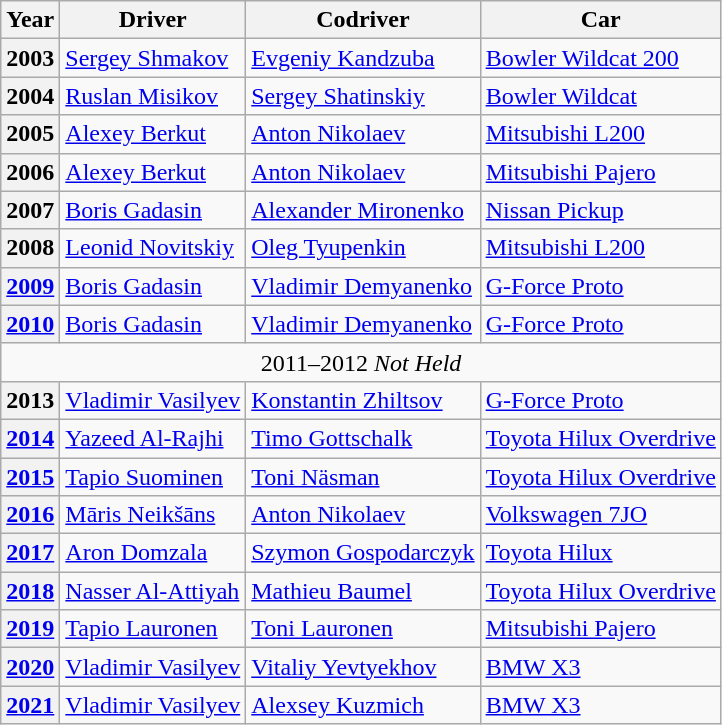<table class="wikitable">
<tr>
<th>Year</th>
<th>Driver</th>
<th>Codriver</th>
<th>Car</th>
</tr>
<tr>
<th>2003</th>
<td> <a href='#'>Sergey Shmakov</a></td>
<td> <a href='#'>Evgeniy Kandzuba</a></td>
<td><a href='#'>Bowler Wildcat 200</a></td>
</tr>
<tr>
<th>2004</th>
<td> <a href='#'>Ruslan Misikov</a></td>
<td> <a href='#'>Sergey Shatinskiy</a></td>
<td><a href='#'>Bowler Wildcat</a></td>
</tr>
<tr>
<th>2005</th>
<td> <a href='#'>Alexey Berkut</a></td>
<td> <a href='#'>Anton Nikolaev</a></td>
<td><a href='#'>Mitsubishi L200</a></td>
</tr>
<tr>
<th>2006</th>
<td> <a href='#'>Alexey Berkut</a></td>
<td> <a href='#'>Anton Nikolaev</a></td>
<td><a href='#'>Mitsubishi Pajero</a></td>
</tr>
<tr>
<th>2007</th>
<td> <a href='#'>Boris Gadasin</a></td>
<td> <a href='#'>Alexander Mironenko</a></td>
<td><a href='#'>Nissan Pickup</a></td>
</tr>
<tr>
<th>2008</th>
<td> <a href='#'>Leonid Novitskiy</a></td>
<td> <a href='#'>Oleg Tyupenkin</a></td>
<td><a href='#'>Mitsubishi L200</a></td>
</tr>
<tr>
<th><a href='#'>2009</a></th>
<td> <a href='#'>Boris Gadasin</a></td>
<td> <a href='#'>Vladimir Demyanenko</a></td>
<td><a href='#'>G-Force Proto</a></td>
</tr>
<tr>
<th><a href='#'>2010</a></th>
<td> <a href='#'>Boris Gadasin</a></td>
<td> <a href='#'>Vladimir Demyanenko</a></td>
<td><a href='#'>G-Force Proto</a></td>
</tr>
<tr>
<td colspan="4" align=center>2011–2012 <em>Not Held</em></td>
</tr>
<tr>
<th>2013</th>
<td> <a href='#'>Vladimir Vasilyev</a></td>
<td> <a href='#'>Konstantin Zhiltsov</a></td>
<td><a href='#'>G-Force Proto</a></td>
</tr>
<tr>
<th><a href='#'>2014</a></th>
<td> <a href='#'>Yazeed Al-Rajhi</a></td>
<td> <a href='#'>Timo Gottschalk</a></td>
<td><a href='#'>Toyota Hilux Overdrive</a></td>
</tr>
<tr>
<th><a href='#'>2015</a></th>
<td> <a href='#'>Tapio Suominen</a></td>
<td> <a href='#'>Toni Näsman</a></td>
<td><a href='#'>Toyota Hilux Overdrive</a></td>
</tr>
<tr>
<th><a href='#'>2016</a></th>
<td> <a href='#'>Māris Neikšāns</a></td>
<td> <a href='#'>Anton Nikolaev</a></td>
<td><a href='#'>Volkswagen 7JO</a></td>
</tr>
<tr>
<th><a href='#'>2017</a></th>
<td> <a href='#'>Aron Domzala</a></td>
<td> <a href='#'>Szymon Gospodarczyk</a></td>
<td><a href='#'>Toyota Hilux</a></td>
</tr>
<tr>
<th><a href='#'>2018</a></th>
<td> <a href='#'>Nasser Al-Attiyah</a></td>
<td> <a href='#'>Mathieu Baumel</a></td>
<td><a href='#'>Toyota Hilux Overdrive</a></td>
</tr>
<tr>
<th><a href='#'>2019</a></th>
<td> <a href='#'>Tapio Lauronen</a></td>
<td> <a href='#'>Toni Lauronen</a></td>
<td><a href='#'>Mitsubishi Pajero</a></td>
</tr>
<tr>
<th><a href='#'>2020</a></th>
<td> <a href='#'>Vladimir Vasilyev</a></td>
<td> <a href='#'>Vitaliy Yevtyekhov</a></td>
<td><a href='#'>BMW X3</a></td>
</tr>
<tr>
<th><a href='#'>2021</a></th>
<td> <a href='#'>Vladimir Vasilyev</a></td>
<td> <a href='#'>Alexsey Kuzmich</a></td>
<td><a href='#'>BMW X3</a></td>
</tr>
</table>
